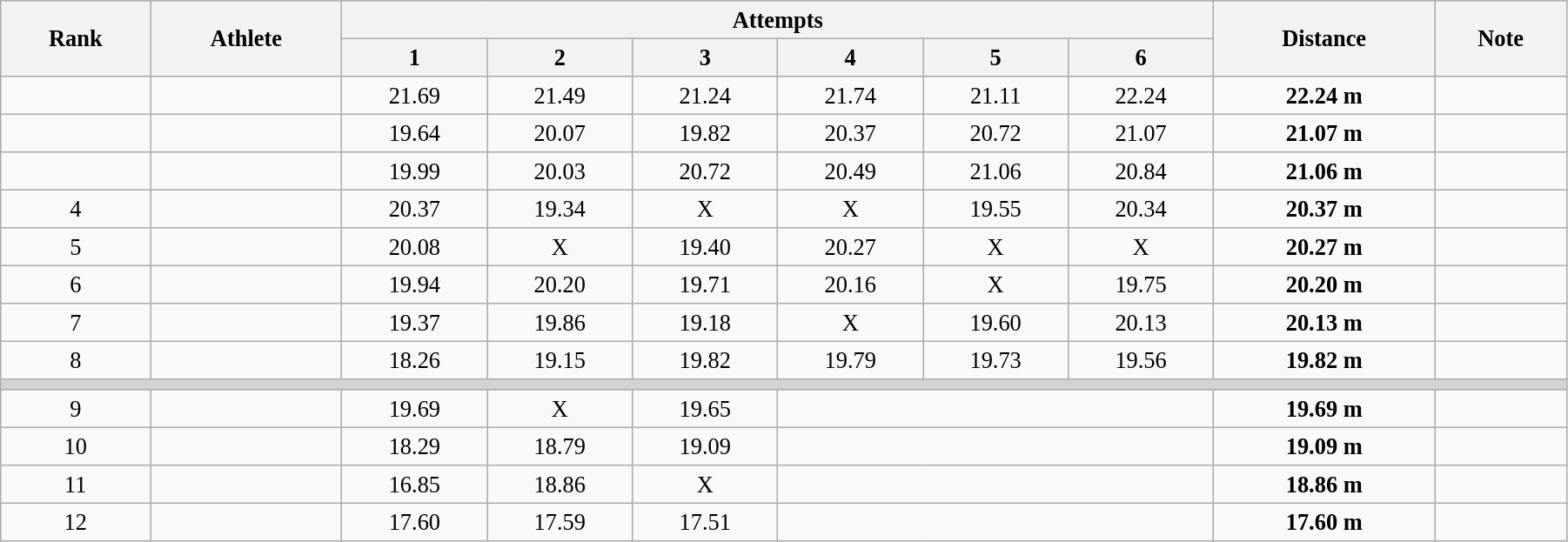<table class="wikitable" style=" text-align:center; font-size:110%;" width="95%">
<tr>
<th rowspan="2">Rank</th>
<th rowspan="2">Athlete</th>
<th colspan="6">Attempts</th>
<th rowspan="2">Distance</th>
<th rowspan="2">Note</th>
</tr>
<tr>
<th>1</th>
<th>2</th>
<th>3</th>
<th>4</th>
<th>5</th>
<th>6</th>
</tr>
<tr>
<td></td>
<td align=left></td>
<td>21.69</td>
<td>21.49</td>
<td>21.24</td>
<td>21.74</td>
<td>21.11</td>
<td>22.24</td>
<td><strong>22.24 m </strong></td>
<td></td>
</tr>
<tr>
<td></td>
<td align=left></td>
<td>19.64</td>
<td>20.07</td>
<td>19.82</td>
<td>20.37</td>
<td>20.72</td>
<td>21.07</td>
<td><strong>21.07 m </strong></td>
<td></td>
</tr>
<tr>
<td></td>
<td align=left></td>
<td>19.99</td>
<td>20.03</td>
<td>20.72</td>
<td>20.49</td>
<td>21.06</td>
<td>20.84</td>
<td><strong>21.06 m </strong></td>
<td></td>
</tr>
<tr>
<td>4</td>
<td align=left></td>
<td>20.37</td>
<td>19.34</td>
<td>X</td>
<td>X</td>
<td>19.55</td>
<td>20.34</td>
<td><strong>20.37 m </strong></td>
<td></td>
</tr>
<tr>
<td>5</td>
<td align=left></td>
<td>20.08</td>
<td>X</td>
<td>19.40</td>
<td>20.27</td>
<td>X</td>
<td>X</td>
<td><strong>20.27 m </strong></td>
<td></td>
</tr>
<tr>
<td>6</td>
<td align=left></td>
<td>19.94</td>
<td>20.20</td>
<td>19.71</td>
<td>20.16</td>
<td>X</td>
<td>19.75</td>
<td><strong>20.20 m </strong></td>
<td></td>
</tr>
<tr>
<td>7</td>
<td align=left></td>
<td>19.37</td>
<td>19.86</td>
<td>19.18</td>
<td>X</td>
<td>19.60</td>
<td>20.13</td>
<td><strong>20.13 m </strong></td>
<td></td>
</tr>
<tr>
<td>8</td>
<td align=left></td>
<td>18.26</td>
<td>19.15</td>
<td>19.82</td>
<td>19.79</td>
<td>19.73</td>
<td>19.56</td>
<td><strong>19.82 m </strong></td>
<td></td>
</tr>
<tr>
<td colspan=10 bgcolor=lightgray></td>
</tr>
<tr>
<td>9</td>
<td align=left></td>
<td>19.69</td>
<td>X</td>
<td>19.65</td>
<td colspan=3></td>
<td><strong>19.69 m </strong></td>
<td></td>
</tr>
<tr>
<td>10</td>
<td align=left></td>
<td>18.29</td>
<td>18.79</td>
<td>19.09</td>
<td colspan=3></td>
<td><strong>19.09 m </strong></td>
<td></td>
</tr>
<tr>
<td>11</td>
<td align=left></td>
<td>16.85</td>
<td>18.86</td>
<td>X</td>
<td colspan=3></td>
<td><strong>18.86 m </strong></td>
<td></td>
</tr>
<tr>
<td>12</td>
<td align=left></td>
<td>17.60</td>
<td>17.59</td>
<td>17.51</td>
<td colspan=3></td>
<td><strong>17.60 m </strong></td>
<td></td>
</tr>
</table>
